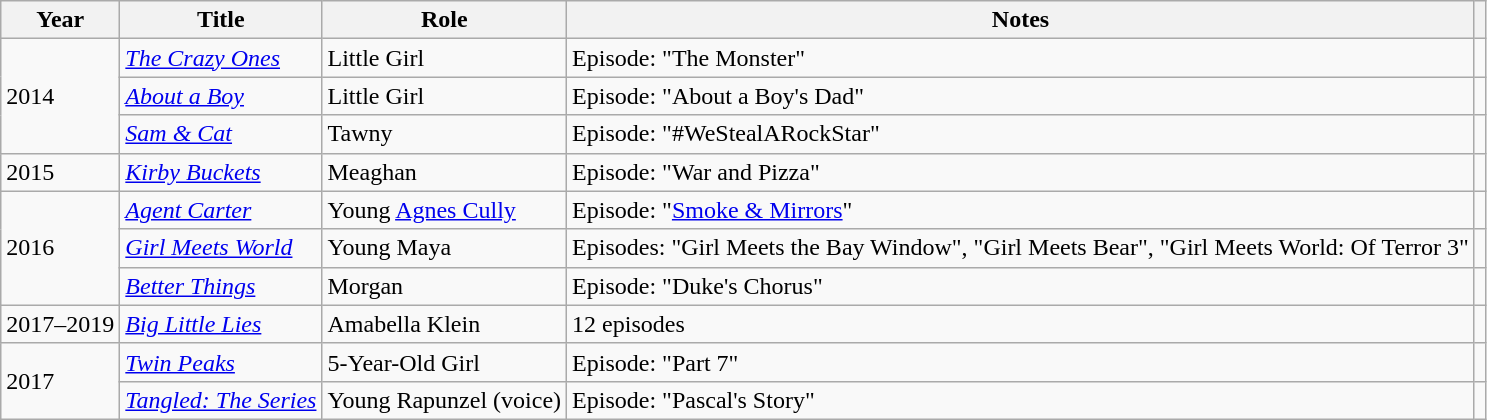<table class="wikitable sortable">
<tr>
<th>Year</th>
<th>Title</th>
<th>Role</th>
<th class="unsortable">Notes</th>
<th></th>
</tr>
<tr>
<td rowspan="3">2014</td>
<td><em><a href='#'>The Crazy Ones</a></em></td>
<td>Little Girl</td>
<td>Episode: "The Monster"</td>
<td></td>
</tr>
<tr>
<td><em><a href='#'>About a Boy</a></em></td>
<td>Little Girl</td>
<td>Episode: "About a Boy's Dad"</td>
<td></td>
</tr>
<tr>
<td><em><a href='#'>Sam & Cat</a></em></td>
<td>Tawny</td>
<td>Episode: "#WeStealARockStar"</td>
<td></td>
</tr>
<tr>
<td>2015</td>
<td><em><a href='#'>Kirby Buckets</a></em></td>
<td>Meaghan</td>
<td>Episode: "War and Pizza"</td>
<td></td>
</tr>
<tr>
<td rowspan="3">2016</td>
<td><em><a href='#'>Agent Carter</a></em></td>
<td>Young <a href='#'>Agnes Cully</a></td>
<td>Episode: "<a href='#'>Smoke & Mirrors</a>"</td>
<td></td>
</tr>
<tr>
<td><em><a href='#'>Girl Meets World</a></em></td>
<td>Young Maya</td>
<td>Episodes: "Girl Meets the Bay Window", "Girl Meets Bear", "Girl Meets World: Of Terror 3"</td>
<td></td>
</tr>
<tr>
<td><em><a href='#'>Better Things</a></em></td>
<td>Morgan</td>
<td>Episode: "Duke's Chorus"</td>
<td></td>
</tr>
<tr>
<td>2017–2019</td>
<td><em><a href='#'>Big Little Lies</a></em></td>
<td>Amabella Klein</td>
<td>12 episodes</td>
<td></td>
</tr>
<tr>
<td rowspan="2">2017</td>
<td><em><a href='#'>Twin Peaks</a></em></td>
<td>5-Year-Old Girl</td>
<td>Episode: "Part 7"</td>
<td></td>
</tr>
<tr>
<td><em><a href='#'>Tangled: The Series</a></em></td>
<td>Young Rapunzel (voice)</td>
<td>Episode: "Pascal's Story"</td>
<td></td>
</tr>
</table>
